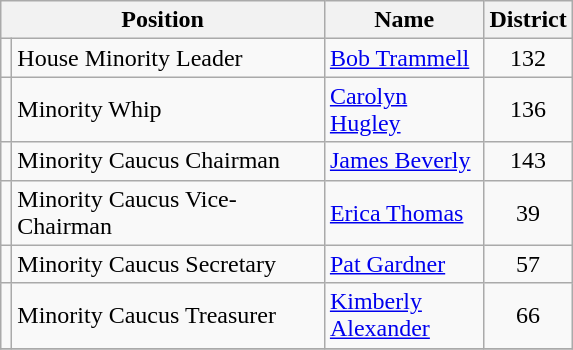<table class="wikitable">
<tr>
<th colspan=2 align=center>Position</th>
<th align="center" width="99">Name</th>
<th align=center>District</th>
</tr>
<tr>
<td></td>
<td width="201">House Minority Leader</td>
<td><a href='#'>Bob Trammell</a></td>
<td align=center>132</td>
</tr>
<tr>
<td></td>
<td>Minority Whip</td>
<td><a href='#'>Carolyn Hugley</a></td>
<td align=center>136</td>
</tr>
<tr>
<td></td>
<td>Minority Caucus Chairman</td>
<td><a href='#'>James Beverly</a></td>
<td align=center>143</td>
</tr>
<tr>
<td></td>
<td>Minority Caucus Vice-Chairman</td>
<td><a href='#'>Erica Thomas</a></td>
<td align=center>39</td>
</tr>
<tr>
<td></td>
<td>Minority Caucus Secretary</td>
<td><a href='#'>Pat Gardner</a></td>
<td align=center>57</td>
</tr>
<tr>
<td></td>
<td>Minority Caucus Treasurer</td>
<td><a href='#'>Kimberly Alexander</a></td>
<td align=center>66</td>
</tr>
<tr>
</tr>
</table>
